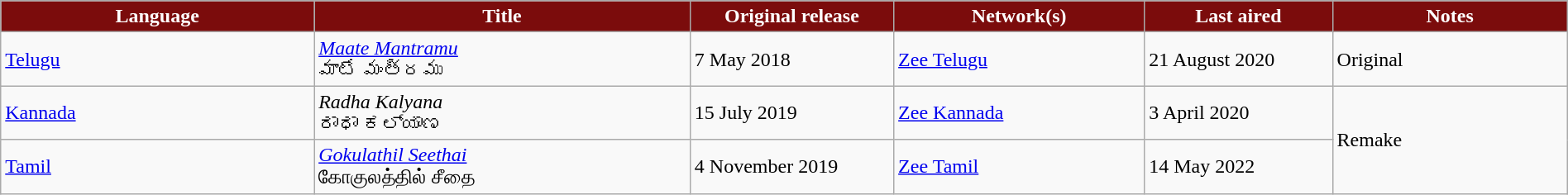<table class="wikitable" style="width: 100%; margin-right: 0;">
<tr style="color:white">
<th style="background:#7b0c0c; width:20%;">Language</th>
<th style="background:#7b0c0c; width:24%;">Title</th>
<th style="background:#7b0c0c; width:13%;">Original release</th>
<th style="background:#7b0c0c; width:16%;">Network(s)</th>
<th style="background:#7b0c0c; width:12%;">Last aired</th>
<th style="background:#7b0c0c; width:18%;">Notes</th>
</tr>
<tr>
<td><a href='#'>Telugu</a></td>
<td><em><a href='#'>Maate Mantramu</a></em> <br> మాటే మంత్రము</td>
<td>7 May 2018</td>
<td><a href='#'>Zee Telugu</a></td>
<td>21 August 2020</td>
<td>Original</td>
</tr>
<tr>
<td><a href='#'>Kannada</a></td>
<td><em>Radha Kalyana</em> <br> ರಾಧಾ ಕಲ್ಯಾಣ</td>
<td>15 July 2019</td>
<td><a href='#'>Zee Kannada</a></td>
<td>3 April 2020</td>
<td rowspan="2">Remake</td>
</tr>
<tr>
<td><a href='#'>Tamil</a></td>
<td><em><a href='#'>Gokulathil Seethai</a></em> <br> கோகுலத்தில் சீதை</td>
<td>4 November 2019</td>
<td><a href='#'>Zee Tamil</a></td>
<td>14 May 2022</td>
</tr>
</table>
